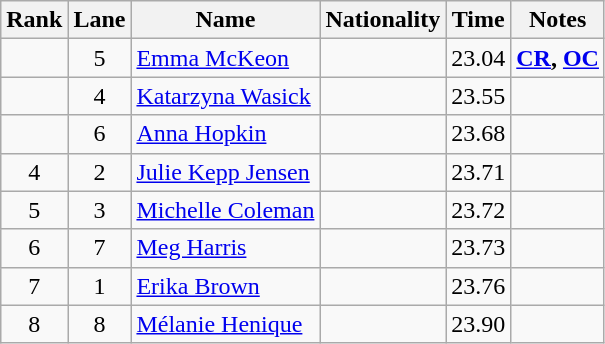<table class="wikitable sortable" style="text-align:center">
<tr>
<th>Rank</th>
<th>Lane</th>
<th>Name</th>
<th>Nationality</th>
<th>Time</th>
<th>Notes</th>
</tr>
<tr>
<td></td>
<td>5</td>
<td align=left><a href='#'>Emma McKeon</a></td>
<td align=left></td>
<td>23.04</td>
<td><strong><a href='#'>CR</a>, <a href='#'>OC</a></strong></td>
</tr>
<tr>
<td></td>
<td>4</td>
<td align=left><a href='#'>Katarzyna Wasick</a></td>
<td align=left></td>
<td>23.55</td>
<td></td>
</tr>
<tr>
<td></td>
<td>6</td>
<td align=left><a href='#'>Anna Hopkin</a></td>
<td align=left></td>
<td>23.68</td>
<td></td>
</tr>
<tr>
<td>4</td>
<td>2</td>
<td align=left><a href='#'>Julie Kepp Jensen</a></td>
<td align=left></td>
<td>23.71</td>
<td></td>
</tr>
<tr>
<td>5</td>
<td>3</td>
<td align=left><a href='#'>Michelle Coleman</a></td>
<td align=left></td>
<td>23.72</td>
<td></td>
</tr>
<tr>
<td>6</td>
<td>7</td>
<td align=left><a href='#'>Meg Harris</a></td>
<td align=left></td>
<td>23.73</td>
<td></td>
</tr>
<tr>
<td>7</td>
<td>1</td>
<td align=left><a href='#'>Erika Brown</a></td>
<td align=left></td>
<td>23.76</td>
<td></td>
</tr>
<tr>
<td>8</td>
<td>8</td>
<td align=left><a href='#'>Mélanie Henique</a></td>
<td align=left></td>
<td>23.90</td>
<td></td>
</tr>
</table>
